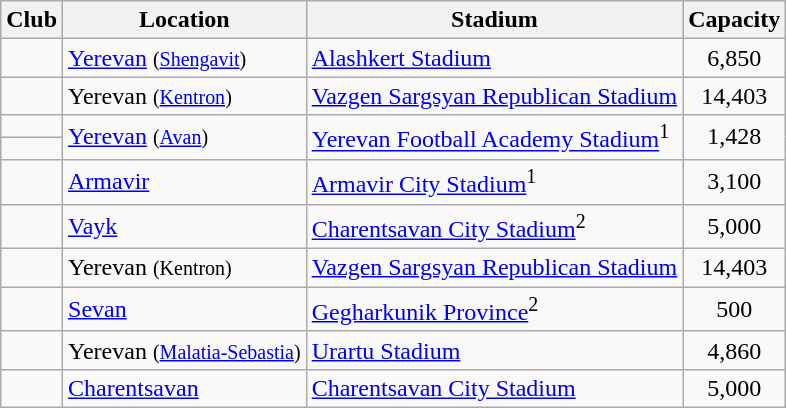<table class="wikitable sortable">
<tr>
<th>Club</th>
<th>Location</th>
<th>Stadium</th>
<th>Capacity</th>
</tr>
<tr>
<td></td>
<td><a href='#'>Yerevan</a> <small>(<a href='#'>Shengavit</a>)</small></td>
<td><a href='#'>Alashkert Stadium</a></td>
<td style="text-align:center;">6,850</td>
</tr>
<tr>
<td></td>
<td>Yerevan <small>(<a href='#'>Kentron</a>)</small></td>
<td><a href='#'>Vazgen Sargsyan Republican Stadium</a></td>
<td style="text-align:center;">14,403</td>
</tr>
<tr>
<td></td>
<td rowspan=2><a href='#'>Yerevan</a> <small>(<a href='#'>Avan</a>)</small></td>
<td rowspan=2><a href='#'>Yerevan Football Academy Stadium</a><sup>1</sup></td>
<td style="text-align:center;" rowspan=2>1,428</td>
</tr>
<tr>
<td></td>
</tr>
<tr>
<td></td>
<td><a href='#'>Armavir</a></td>
<td><a href='#'>Armavir City Stadium</a><sup>1</sup></td>
<td style="text-align:center;">3,100</td>
</tr>
<tr>
<td></td>
<td><a href='#'>Vayk</a></td>
<td><a href='#'>Charentsavan City Stadium</a><sup>2</sup></td>
<td style="text-align:center;">5,000</td>
</tr>
<tr>
<td></td>
<td>Yerevan <small>(Kentron)</small></td>
<td><a href='#'>Vazgen Sargsyan Republican Stadium</a></td>
<td style="text-align:center;">14,403</td>
</tr>
<tr>
<td></td>
<td><a href='#'>Sevan</a></td>
<td><a href='#'>Gegharkunik Province</a><sup>2</sup></td>
<td style="text-align:center;">500</td>
</tr>
<tr>
<td></td>
<td>Yerevan <small>(<a href='#'>Malatia-Sebastia</a>)</small></td>
<td><a href='#'>Urartu Stadium</a></td>
<td style="text-align:center;">4,860</td>
</tr>
<tr>
<td></td>
<td><a href='#'>Charentsavan</a></td>
<td><a href='#'>Charentsavan City Stadium</a></td>
<td style="text-align:center;">5,000</td>
</tr>
</table>
